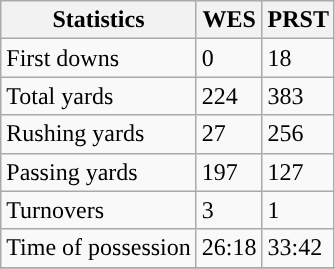<table class="wikitable" style="float: left;">
<tr>
<th>Statistics</th>
<th>WES</th>
<th>PRST</th>
</tr>
<tr>
<td>First downs</td>
<td>0</td>
<td>18</td>
</tr>
<tr>
<td>Total yards</td>
<td>224</td>
<td>383</td>
</tr>
<tr>
<td>Rushing yards</td>
<td>27</td>
<td>256</td>
</tr>
<tr>
<td>Passing yards</td>
<td>197</td>
<td>127</td>
</tr>
<tr>
<td>Turnovers</td>
<td>3</td>
<td>1</td>
</tr>
<tr>
<td>Time of possession</td>
<td>26:18</td>
<td>33:42</td>
</tr>
<tr>
</tr>
</table>
